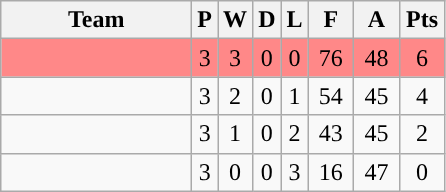<table class="wikitable" style="text-align:center;">
<tr>
<th width="120px">Team</th>
<th>P</th>
<th>W</th>
<th>D</th>
<th>L</th>
<th width="23px">F</th>
<th width="23px">A</th>
<th width="23px">Pts</th>
</tr>
<tr bgcolor="#FF8888">
<td></td>
<td>3</td>
<td>3</td>
<td>0</td>
<td>0</td>
<td>76</td>
<td>48</td>
<td>6</td>
</tr>
<tr>
<td></td>
<td>3</td>
<td>2</td>
<td>0</td>
<td>1</td>
<td>54</td>
<td>45</td>
<td>4</td>
</tr>
<tr>
<td></td>
<td>3</td>
<td>1</td>
<td>0</td>
<td>2</td>
<td>43</td>
<td>45</td>
<td>2</td>
</tr>
<tr>
<td></td>
<td>3</td>
<td>0</td>
<td>0</td>
<td>3</td>
<td>16</td>
<td>47</td>
<td>0</td>
</tr>
</table>
